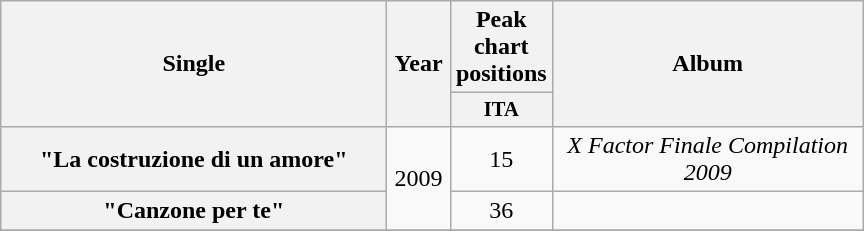<table class="wikitable plainrowheaders" style="text-align:center;" border="1">
<tr>
<th scope="col" rowspan="2" style="width:250px;">Single</th>
<th scope="col" rowspan="2" style="width:35px;">Year</th>
<th scope="col">Peak chart positions</th>
<th scope="col" rowspan="2" style="width:200px;">Album</th>
</tr>
<tr>
<th scope="col" style="width:35px;font-size:85%;">ITA<br></th>
</tr>
<tr>
<th scope="row">"La costruzione di un amore"</th>
<td align="center" rowspan=2>2009</td>
<td>15</td>
<td><em>X Factor Finale Compilation 2009</em></td>
</tr>
<tr>
<th scope="row">"Canzone per te"</th>
<td>36</td>
<td></td>
</tr>
<tr>
</tr>
</table>
